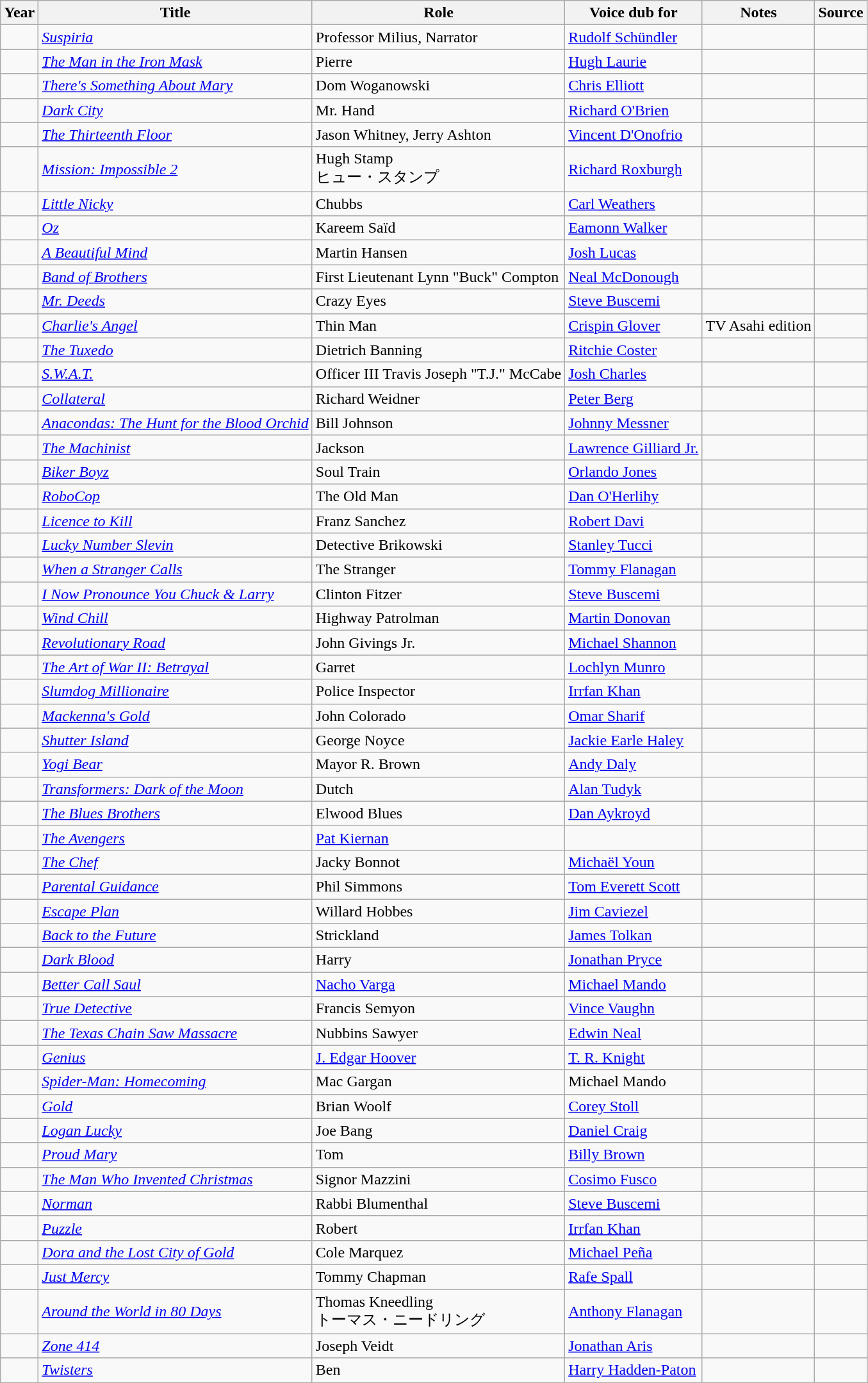<table class="wikitable sortable plainrowheaders">
<tr>
<th>Year</th>
<th>Title</th>
<th>Role</th>
<th>Voice dub for</th>
<th class="unsortable">Notes</th>
<th class="unsortable">Source</th>
</tr>
<tr>
<td></td>
<td><em><a href='#'>Suspiria</a></em></td>
<td>Professor Milius, Narrator</td>
<td><a href='#'>Rudolf Schündler</a></td>
<td></td>
<td></td>
</tr>
<tr>
<td></td>
<td><em><a href='#'>The Man in the Iron Mask</a></em></td>
<td>Pierre</td>
<td><a href='#'>Hugh Laurie</a></td>
<td></td>
<td></td>
</tr>
<tr>
<td></td>
<td><em><a href='#'>There's Something About Mary</a></em></td>
<td>Dom Woganowski</td>
<td><a href='#'>Chris Elliott</a></td>
<td></td>
<td></td>
</tr>
<tr>
<td></td>
<td><em><a href='#'>Dark City</a></em></td>
<td>Mr. Hand</td>
<td><a href='#'>Richard O'Brien</a></td>
<td></td>
<td></td>
</tr>
<tr>
<td></td>
<td><em><a href='#'>The Thirteenth Floor</a></em></td>
<td>Jason Whitney, Jerry Ashton</td>
<td><a href='#'>Vincent D'Onofrio</a></td>
<td></td>
<td></td>
</tr>
<tr>
<td></td>
<td><em><a href='#'>Mission: Impossible 2</a></em></td>
<td>Hugh Stamp<br>ヒュー・スタンプ</td>
<td><a href='#'>Richard Roxburgh</a></td>
<td></td>
<td></td>
</tr>
<tr>
<td></td>
<td><em><a href='#'>Little Nicky</a></em></td>
<td>Chubbs</td>
<td><a href='#'>Carl Weathers</a></td>
<td></td>
<td></td>
</tr>
<tr>
<td></td>
<td><em><a href='#'>Oz</a></em></td>
<td>Kareem Saïd</td>
<td><a href='#'>Eamonn Walker</a></td>
<td></td>
<td></td>
</tr>
<tr>
<td></td>
<td><em><a href='#'>A Beautiful Mind</a></em></td>
<td>Martin Hansen</td>
<td><a href='#'>Josh Lucas</a></td>
<td></td>
<td></td>
</tr>
<tr>
<td></td>
<td><em><a href='#'>Band of Brothers</a></em></td>
<td>First Lieutenant Lynn "Buck" Compton</td>
<td><a href='#'>Neal McDonough</a></td>
<td></td>
<td></td>
</tr>
<tr>
<td></td>
<td><em><a href='#'>Mr. Deeds</a></em></td>
<td>Crazy Eyes</td>
<td><a href='#'>Steve Buscemi</a></td>
<td></td>
<td></td>
</tr>
<tr>
<td></td>
<td><em><a href='#'>Charlie's Angel</a></em></td>
<td>Thin Man</td>
<td><a href='#'>Crispin Glover</a></td>
<td>TV Asahi edition</td>
<td></td>
</tr>
<tr>
<td></td>
<td><em><a href='#'>The Tuxedo</a></em></td>
<td>Dietrich Banning</td>
<td><a href='#'>Ritchie Coster</a></td>
<td></td>
<td></td>
</tr>
<tr>
<td></td>
<td><em><a href='#'>S.W.A.T.</a></em></td>
<td>Officer III Travis Joseph "T.J." McCabe</td>
<td><a href='#'>Josh Charles</a></td>
<td></td>
<td></td>
</tr>
<tr>
<td></td>
<td><em><a href='#'>Collateral</a></em></td>
<td>Richard Weidner</td>
<td><a href='#'>Peter Berg</a></td>
<td></td>
<td></td>
</tr>
<tr>
<td></td>
<td><em><a href='#'>Anacondas: The Hunt for the Blood Orchid</a></em></td>
<td>Bill Johnson</td>
<td><a href='#'>Johnny Messner</a></td>
<td></td>
<td></td>
</tr>
<tr>
<td></td>
<td><em><a href='#'>The Machinist</a></em></td>
<td>Jackson</td>
<td><a href='#'>Lawrence Gilliard Jr.</a></td>
<td></td>
<td></td>
</tr>
<tr>
<td></td>
<td><em><a href='#'>Biker Boyz</a></em></td>
<td>Soul Train</td>
<td><a href='#'>Orlando Jones</a></td>
<td></td>
<td></td>
</tr>
<tr>
<td></td>
<td><em><a href='#'>RoboCop</a></em></td>
<td>The Old Man</td>
<td><a href='#'>Dan O'Herlihy</a></td>
<td></td>
<td></td>
</tr>
<tr>
<td></td>
<td><em><a href='#'>Licence to Kill</a></em></td>
<td>Franz Sanchez</td>
<td><a href='#'>Robert Davi</a></td>
<td></td>
<td></td>
</tr>
<tr>
<td></td>
<td><em><a href='#'>Lucky Number Slevin</a></em></td>
<td>Detective Brikowski</td>
<td><a href='#'>Stanley Tucci</a></td>
<td></td>
<td></td>
</tr>
<tr>
<td></td>
<td><em><a href='#'>When a Stranger Calls</a></em></td>
<td>The Stranger</td>
<td><a href='#'>Tommy Flanagan</a></td>
<td></td>
<td></td>
</tr>
<tr>
<td></td>
<td><em><a href='#'>I Now Pronounce You Chuck & Larry</a></em></td>
<td>Clinton Fitzer</td>
<td><a href='#'>Steve Buscemi</a></td>
<td></td>
<td></td>
</tr>
<tr>
<td></td>
<td><em><a href='#'>Wind Chill</a></em></td>
<td>Highway Patrolman</td>
<td><a href='#'>Martin Donovan</a></td>
<td></td>
<td></td>
</tr>
<tr>
<td></td>
<td><em><a href='#'>Revolutionary Road</a></em></td>
<td>John Givings Jr.</td>
<td><a href='#'>Michael Shannon</a></td>
<td></td>
<td></td>
</tr>
<tr>
<td></td>
<td><em><a href='#'>The Art of War II: Betrayal</a></em></td>
<td>Garret</td>
<td><a href='#'>Lochlyn Munro</a></td>
<td></td>
<td></td>
</tr>
<tr>
<td></td>
<td><em><a href='#'>Slumdog Millionaire</a></em></td>
<td>Police Inspector</td>
<td><a href='#'>Irrfan Khan</a></td>
<td></td>
<td></td>
</tr>
<tr>
<td></td>
<td><em><a href='#'>Mackenna's Gold</a></em></td>
<td>John Colorado</td>
<td><a href='#'>Omar Sharif</a></td>
<td></td>
<td></td>
</tr>
<tr>
<td></td>
<td><em><a href='#'>Shutter Island</a></em></td>
<td>George Noyce</td>
<td><a href='#'>Jackie Earle Haley</a></td>
<td></td>
<td></td>
</tr>
<tr>
<td></td>
<td><em><a href='#'>Yogi Bear</a></em></td>
<td>Mayor R. Brown</td>
<td><a href='#'>Andy Daly</a></td>
<td></td>
<td></td>
</tr>
<tr>
<td></td>
<td><em><a href='#'>Transformers: Dark of the Moon</a></em></td>
<td>Dutch</td>
<td><a href='#'>Alan Tudyk</a></td>
<td></td>
<td></td>
</tr>
<tr>
<td></td>
<td><em><a href='#'>The Blues Brothers</a></em></td>
<td>Elwood Blues</td>
<td><a href='#'>Dan Aykroyd</a></td>
<td></td>
<td></td>
</tr>
<tr>
<td></td>
<td><em><a href='#'>The Avengers</a></em></td>
<td><a href='#'>Pat Kiernan</a></td>
<td></td>
<td></td>
<td></td>
</tr>
<tr>
<td></td>
<td><em><a href='#'>The Chef</a></em></td>
<td>Jacky Bonnot</td>
<td><a href='#'>Michaël Youn</a></td>
<td></td>
<td></td>
</tr>
<tr>
<td></td>
<td><em><a href='#'>Parental Guidance</a></em></td>
<td>Phil Simmons</td>
<td><a href='#'>Tom Everett Scott</a></td>
<td></td>
<td></td>
</tr>
<tr>
<td></td>
<td><em><a href='#'>Escape Plan</a></em></td>
<td>Willard Hobbes</td>
<td><a href='#'>Jim Caviezel</a></td>
<td></td>
<td></td>
</tr>
<tr>
<td></td>
<td><em><a href='#'>Back to the Future</a></em></td>
<td>Strickland</td>
<td><a href='#'>James Tolkan</a></td>
<td></td>
<td></td>
</tr>
<tr>
<td></td>
<td><em><a href='#'>Dark Blood</a></em></td>
<td>Harry</td>
<td><a href='#'>Jonathan Pryce</a></td>
<td></td>
<td></td>
</tr>
<tr>
<td></td>
<td><em><a href='#'>Better Call Saul</a></em></td>
<td><a href='#'>Nacho Varga</a></td>
<td><a href='#'>Michael Mando</a></td>
<td></td>
<td></td>
</tr>
<tr>
<td></td>
<td><em><a href='#'>True Detective</a></em></td>
<td>Francis Semyon</td>
<td><a href='#'>Vince Vaughn</a></td>
<td></td>
<td></td>
</tr>
<tr>
<td></td>
<td><em><a href='#'>The Texas Chain Saw Massacre</a></em></td>
<td>Nubbins Sawyer</td>
<td><a href='#'>Edwin Neal</a></td>
<td></td>
<td></td>
</tr>
<tr>
<td></td>
<td><em><a href='#'>Genius</a></em></td>
<td><a href='#'>J. Edgar Hoover</a></td>
<td><a href='#'>T. R. Knight</a></td>
<td></td>
<td></td>
</tr>
<tr>
<td></td>
<td><em><a href='#'>Spider-Man: Homecoming</a></em></td>
<td>Mac Gargan</td>
<td>Michael Mando</td>
<td></td>
<td></td>
</tr>
<tr>
<td></td>
<td><em><a href='#'>Gold</a></em></td>
<td>Brian Woolf</td>
<td><a href='#'>Corey Stoll</a></td>
<td></td>
<td></td>
</tr>
<tr>
<td></td>
<td><em><a href='#'>Logan Lucky</a></em></td>
<td>Joe Bang</td>
<td><a href='#'>Daniel Craig</a></td>
<td></td>
<td></td>
</tr>
<tr>
<td></td>
<td><em><a href='#'>Proud Mary</a></em></td>
<td>Tom</td>
<td><a href='#'>Billy Brown</a></td>
<td></td>
<td></td>
</tr>
<tr>
<td></td>
<td><em><a href='#'>The Man Who Invented Christmas</a></em></td>
<td>Signor Mazzini</td>
<td><a href='#'>Cosimo Fusco</a></td>
<td></td>
<td></td>
</tr>
<tr>
<td></td>
<td><em><a href='#'>Norman</a></em></td>
<td>Rabbi Blumenthal</td>
<td><a href='#'>Steve Buscemi</a></td>
<td></td>
<td></td>
</tr>
<tr>
<td></td>
<td><em><a href='#'>Puzzle</a></em></td>
<td>Robert</td>
<td><a href='#'>Irrfan Khan</a></td>
<td></td>
<td></td>
</tr>
<tr>
<td></td>
<td><em><a href='#'>Dora and the Lost City of Gold</a></em></td>
<td>Cole Marquez</td>
<td><a href='#'>Michael Peña</a></td>
<td></td>
<td></td>
</tr>
<tr>
<td></td>
<td><em><a href='#'>Just Mercy</a></em></td>
<td>Tommy Chapman</td>
<td><a href='#'>Rafe Spall</a></td>
<td></td>
<td></td>
</tr>
<tr>
<td></td>
<td><em><a href='#'>Around the World in 80 Days</a></em></td>
<td>Thomas Kneedling<br>トーマス・ニードリング</td>
<td><a href='#'>Anthony Flanagan</a></td>
<td></td>
<td></td>
</tr>
<tr>
<td></td>
<td><em><a href='#'>Zone 414</a></em></td>
<td>Joseph Veidt</td>
<td><a href='#'>Jonathan Aris</a></td>
<td></td>
<td></td>
</tr>
<tr>
<td></td>
<td><em><a href='#'>Twisters</a></em></td>
<td>Ben</td>
<td><a href='#'>Harry Hadden-Paton</a></td>
<td></td>
<td></td>
</tr>
<tr>
</tr>
</table>
